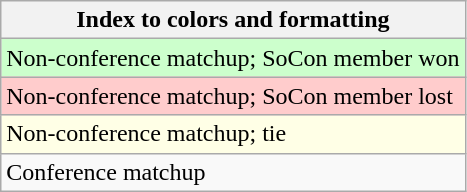<table class="wikitable">
<tr>
<th>Index to colors and formatting</th>
</tr>
<tr bgcolor=#ccffcc>
<td>Non-conference matchup; SoCon member won</td>
</tr>
<tr bgcolor=#ffcccc>
<td>Non-conference matchup; SoCon member lost</td>
</tr>
<tr bgcolor=#ffffe6>
<td>Non-conference matchup; tie</td>
</tr>
<tr>
<td>Conference matchup</td>
</tr>
</table>
